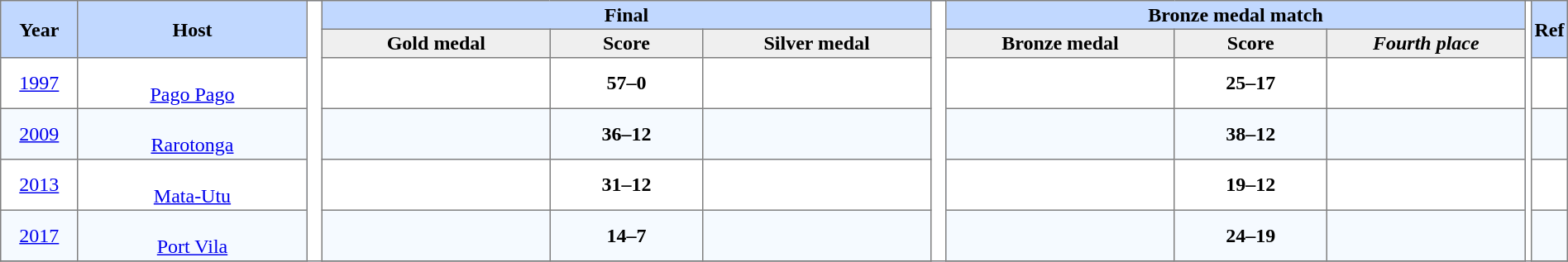<table border=1 style="border-collapse:collapse; font-size:100%; width:100%; text-align:center" cellpadding=2 cellspacing=0>
<tr bgcolor=#C1D8FF>
<th rowspan=2 width=5%>Year</th>
<th rowspan=2 width=15%>Host</th>
<th width=1% rowspan=9 bgcolor=ffffff></th>
<th colspan=3>Final</th>
<th width=1% rowspan=8 bgcolor=ffffff></th>
<th colspan=3>Bronze medal match</th>
<th width=1% rowspan=8 bgcolor=ffffff></th>
<th rowspan=2 width=5%>Ref</th>
</tr>
<tr bgcolor=#EFEFEF>
<th width=15%>Gold medal</th>
<th width=10%>Score</th>
<th width=15%>Silver medal</th>
<th width=15%>Bronze medal</th>
<th width=10%>Score</th>
<th width=15%><em>Fourth place</em></th>
</tr>
<tr>
<td><a href='#'>1997</a></td>
<td><br><a href='#'>Pago Pago</a></td>
<td><strong></strong></td>
<td><strong>57–0</strong></td>
<td></td>
<td></td>
<td><strong>25–17</strong></td>
<td></td>
<td align=center></td>
</tr>
<tr bgcolor=#F5FAFF>
<td><a href='#'>2009</a></td>
<td><br><a href='#'>Rarotonga</a></td>
<td><strong></strong></td>
<td><strong>36–12</strong></td>
<td></td>
<td></td>
<td><strong>38–12</strong></td>
<td></td>
<td align=center></td>
</tr>
<tr>
<td><a href='#'>2013</a></td>
<td><br><a href='#'>Mata-Utu</a></td>
<td><strong></strong></td>
<td><strong>31–12</strong></td>
<td></td>
<td></td>
<td><strong>19–12</strong></td>
<td></td>
<td align=center></td>
</tr>
<tr bgcolor=#F5FAFF>
<td><a href='#'>2017</a></td>
<td><br><a href='#'>Port Vila</a></td>
<td><strong></strong></td>
<td><strong>14–7</strong></td>
<td></td>
<td></td>
<td><strong>24–19</strong></td>
<td></td>
<td align=center></td>
</tr>
<tr>
</tr>
</table>
